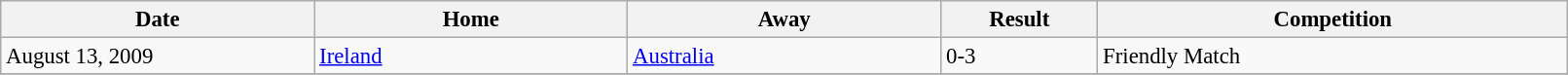<table class="wikitable" style="text-align:center; font-size:95%;width:85%; text-align:left">
<tr>
<th width=20%>Date</th>
<th width=20%>Home</th>
<th width=20%>Away</th>
<th width=10%>Result</th>
<th width=50%>Competition</th>
</tr>
<tr>
<td>August 13, 2009</td>
<td> <a href='#'>Ireland</a></td>
<td> <a href='#'>Australia</a></td>
<td>0-3</td>
<td>Friendly Match</td>
</tr>
<tr>
</tr>
</table>
